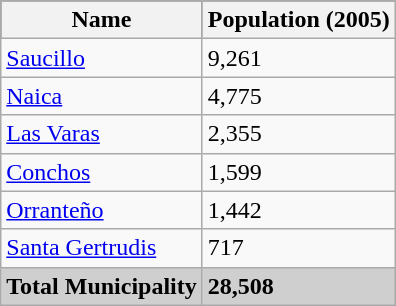<table class="wikitable">
<tr style="background:#000000; color:black;">
<th><strong>Name</strong></th>
<th><strong>Population (2005)</strong></th>
</tr>
<tr>
<td><a href='#'>Saucillo</a></td>
<td>9,261</td>
</tr>
<tr>
<td><a href='#'>Naica</a></td>
<td>4,775</td>
</tr>
<tr>
<td><a href='#'>Las Varas</a></td>
<td>2,355</td>
</tr>
<tr>
<td><a href='#'>Conchos</a></td>
<td>1,599</td>
</tr>
<tr>
<td><a href='#'>Orranteño</a></td>
<td>1,442</td>
</tr>
<tr>
<td><a href='#'>Santa Gertrudis</a></td>
<td>717</td>
</tr>
<tr style="background:#CFCFCF;">
<td><strong>Total Municipality</strong></td>
<td><strong>28,508</strong></td>
</tr>
</table>
